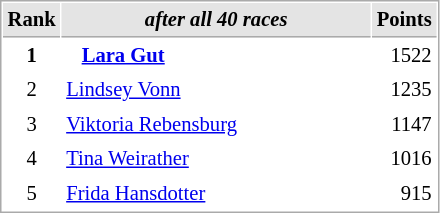<table cellspacing="1" cellpadding="3" style="border:1px solid #aaa; font-size:86%;">
<tr style="background:#e4e4e4;">
<th style="border-bottom:1px solid #aaa; width:10px;">Rank</th>
<th style="border-bottom:1px solid #aaa; width:200px; white-space:nowrap;"><em>after all 40 races</em> </th>
<th style="border-bottom:1px solid #aaa; width:20px;">Points</th>
</tr>
<tr>
<td style="text-align:center;"><strong>1</strong></td>
<td><strong>   <a href='#'>Lara Gut</a></strong></td>
<td align="right">1522</td>
</tr>
<tr>
<td style="text-align:center;">2</td>
<td> <a href='#'>Lindsey Vonn</a></td>
<td align="right">1235</td>
</tr>
<tr>
<td style="text-align:center;">3</td>
<td style="white-space:nowrap;"> <a href='#'>Viktoria Rebensburg</a></td>
<td align="right">1147</td>
</tr>
<tr>
<td style="text-align:center;">4</td>
<td> <a href='#'>Tina Weirather</a></td>
<td align="right">1016</td>
</tr>
<tr>
<td style="text-align:center;">5</td>
<td> <a href='#'>Frida Hansdotter</a></td>
<td align="right">915</td>
</tr>
</table>
